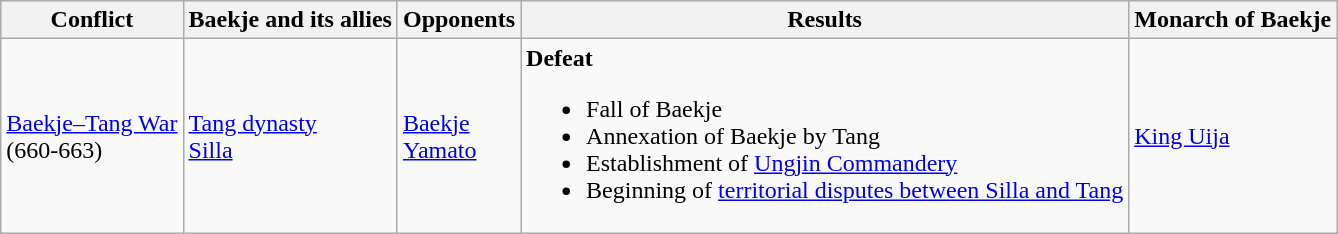<table class="wikitable sortable">
<tr>
<th>Conflict</th>
<th>Baekje and its allies</th>
<th>Opponents</th>
<th>Results</th>
<th>Monarch of Baekje</th>
</tr>
<tr>
<td><a href='#'>Baekje–Tang War</a><br>(660-663)</td>
<td><a href='#'>Tang dynasty</a><br><a href='#'>Silla</a></td>
<td><a href='#'>Baekje</a><br><a href='#'>Yamato</a></td>
<td><strong>Defeat</strong><br><ul><li>Fall of Baekje</li><li>Annexation of Baekje by Tang</li><li>Establishment of <a href='#'>Ungjin Commandery</a></li><li>Beginning of <a href='#'>territorial disputes between Silla and Tang</a></li></ul></td>
<td><a href='#'>King Uija</a></td>
</tr>
</table>
